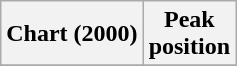<table class="wikitable sortable plainrowheaders" style="text-align:center">
<tr>
<th scope="col">Chart (2000)</th>
<th scope="col">Peak<br>position</th>
</tr>
<tr>
</tr>
</table>
